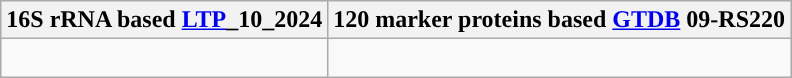<table class="wikitable">
<tr>
<th colspan=1>16S rRNA based <a href='#'>LTP</a>_10_2024</th>
<th colspan=1>120 marker proteins based <a href='#'>GTDB</a> 09-RS220</th>
</tr>
<tr>
<td style="vertical-align:top"><br></td>
<td><br></td>
</tr>
</table>
